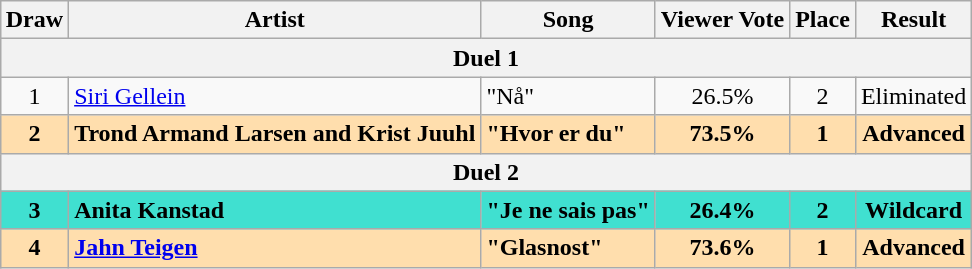<table class="sortable wikitable" style="margin: 1em auto 1em auto; text-align:center">
<tr>
<th>Draw</th>
<th>Artist</th>
<th>Song</th>
<th>Viewer Vote</th>
<th>Place</th>
<th>Result</th>
</tr>
<tr>
<th colspan="6">Duel 1</th>
</tr>
<tr>
<td>1</td>
<td align="left"><a href='#'>Siri Gellein</a></td>
<td align="left">"Nå"</td>
<td>26.5%</td>
<td>2</td>
<td align="left">Eliminated</td>
</tr>
<tr style="font-weight:bold; background:navajowhite;">
<td>2</td>
<td align="left">Trond Armand Larsen and Krist Juuhl</td>
<td align="left">"Hvor er du"</td>
<td>73.5%</td>
<td>1</td>
<td>Advanced</td>
</tr>
<tr>
<th colspan="6">Duel 2</th>
</tr>
<tr style="font-weight:bold; background:turquoise;">
<td>3</td>
<td align="left">Anita Kanstad</td>
<td align="left">"Je ne sais pas"</td>
<td>26.4%</td>
<td>2</td>
<td>Wildcard</td>
</tr>
<tr style="font-weight:bold; background:navajowhite;">
<td>4</td>
<td align="left"><a href='#'>Jahn Teigen</a></td>
<td align="left">"Glasnost"</td>
<td>73.6%</td>
<td>1</td>
<td>Advanced</td>
</tr>
</table>
